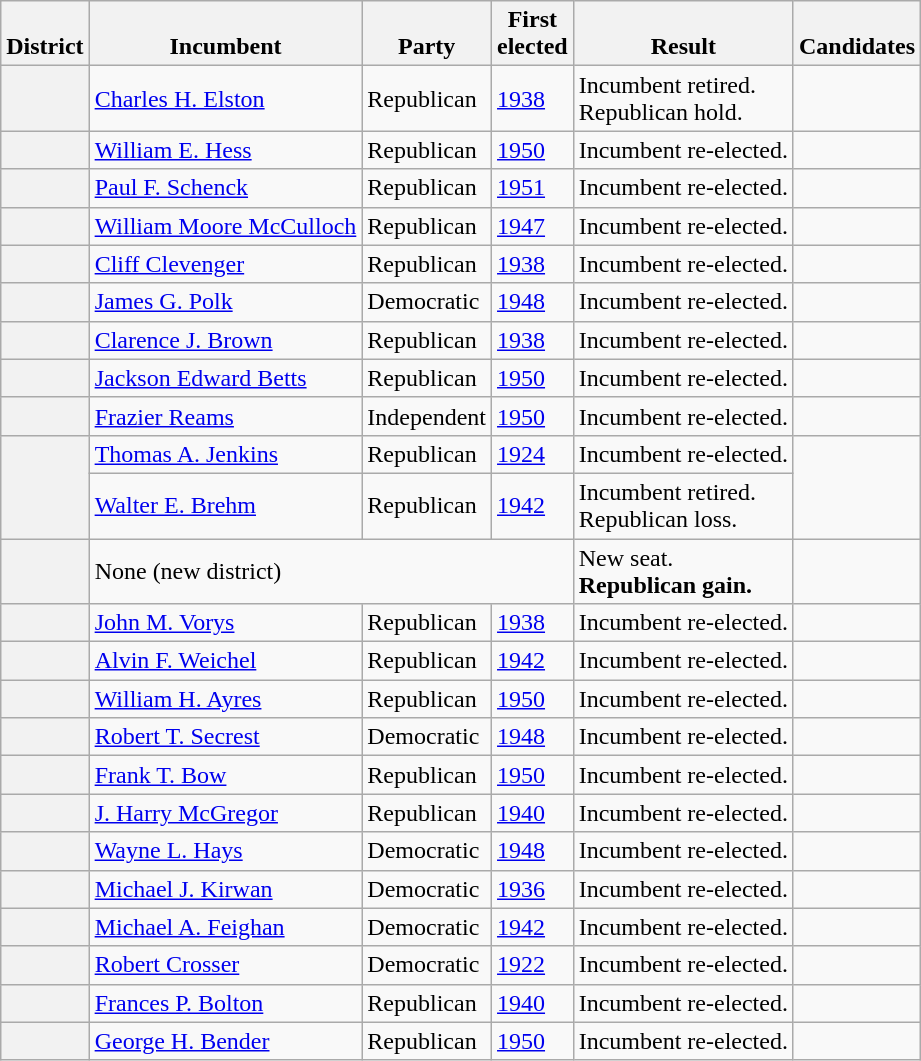<table class=wikitable>
<tr valign=bottom>
<th>District</th>
<th>Incumbent</th>
<th>Party</th>
<th>First<br>elected</th>
<th>Result</th>
<th>Candidates</th>
</tr>
<tr>
<th></th>
<td><a href='#'>Charles H. Elston</a></td>
<td>Republican</td>
<td><a href='#'>1938</a></td>
<td>Incumbent retired.<br>Republican hold.</td>
<td nowrap></td>
</tr>
<tr>
<th></th>
<td><a href='#'>William E. Hess</a></td>
<td>Republican</td>
<td><a href='#'>1950</a></td>
<td>Incumbent re-elected.</td>
<td nowrap></td>
</tr>
<tr>
<th></th>
<td><a href='#'>Paul F. Schenck</a></td>
<td>Republican</td>
<td><a href='#'>1951</a></td>
<td>Incumbent re-elected.</td>
<td nowrap></td>
</tr>
<tr>
<th></th>
<td><a href='#'>William Moore McCulloch</a></td>
<td>Republican</td>
<td><a href='#'>1947</a></td>
<td>Incumbent re-elected.</td>
<td nowrap></td>
</tr>
<tr>
<th></th>
<td><a href='#'>Cliff Clevenger</a></td>
<td>Republican</td>
<td><a href='#'>1938</a></td>
<td>Incumbent re-elected.</td>
<td nowrap></td>
</tr>
<tr>
<th></th>
<td><a href='#'>James G. Polk</a></td>
<td>Democratic</td>
<td><a href='#'>1948</a></td>
<td>Incumbent re-elected.</td>
<td nowrap></td>
</tr>
<tr>
<th></th>
<td><a href='#'>Clarence J. Brown</a></td>
<td>Republican</td>
<td><a href='#'>1938</a></td>
<td>Incumbent re-elected.</td>
<td nowrap></td>
</tr>
<tr>
<th></th>
<td><a href='#'>Jackson Edward Betts</a></td>
<td>Republican</td>
<td><a href='#'>1950</a></td>
<td>Incumbent re-elected.</td>
<td nowrap></td>
</tr>
<tr>
<th></th>
<td><a href='#'>Frazier Reams</a></td>
<td>Independent</td>
<td><a href='#'>1950</a></td>
<td>Incumbent re-elected.</td>
<td nowrap></td>
</tr>
<tr>
<th rowspan=2></th>
<td><a href='#'>Thomas A. Jenkins</a></td>
<td>Republican</td>
<td><a href='#'>1924</a></td>
<td>Incumbent re-elected.</td>
<td rowspan=2></td>
</tr>
<tr>
<td><a href='#'>Walter E. Brehm</a><br></td>
<td>Republican</td>
<td><a href='#'>1942</a></td>
<td>Incumbent retired.<br>Republican loss.</td>
</tr>
<tr>
<th></th>
<td colspan=3>None (new district)</td>
<td>New seat.<br><strong>Republican gain.</strong></td>
<td nowrap></td>
</tr>
<tr>
<th></th>
<td><a href='#'>John M. Vorys</a></td>
<td>Republican</td>
<td><a href='#'>1938</a></td>
<td>Incumbent re-elected.</td>
<td nowrap></td>
</tr>
<tr>
<th></th>
<td><a href='#'>Alvin F. Weichel</a></td>
<td>Republican</td>
<td><a href='#'>1942</a></td>
<td>Incumbent re-elected.</td>
<td nowrap></td>
</tr>
<tr>
<th></th>
<td><a href='#'>William H. Ayres</a></td>
<td>Republican</td>
<td><a href='#'>1950</a></td>
<td>Incumbent re-elected.</td>
<td nowrap></td>
</tr>
<tr>
<th></th>
<td><a href='#'>Robert T. Secrest</a></td>
<td>Democratic</td>
<td><a href='#'>1948</a></td>
<td>Incumbent re-elected.</td>
<td nowrap></td>
</tr>
<tr>
<th></th>
<td><a href='#'>Frank T. Bow</a></td>
<td>Republican</td>
<td><a href='#'>1950</a></td>
<td>Incumbent re-elected.</td>
<td nowrap></td>
</tr>
<tr>
<th></th>
<td><a href='#'>J. Harry McGregor</a></td>
<td>Republican</td>
<td><a href='#'>1940</a></td>
<td>Incumbent re-elected.</td>
<td nowrap></td>
</tr>
<tr>
<th></th>
<td><a href='#'>Wayne L. Hays</a></td>
<td>Democratic</td>
<td><a href='#'>1948</a></td>
<td>Incumbent re-elected.</td>
<td nowrap></td>
</tr>
<tr>
<th></th>
<td><a href='#'>Michael J. Kirwan</a></td>
<td>Democratic</td>
<td><a href='#'>1936</a></td>
<td>Incumbent re-elected.</td>
<td nowrap></td>
</tr>
<tr>
<th></th>
<td><a href='#'>Michael A. Feighan</a></td>
<td>Democratic</td>
<td><a href='#'>1942</a></td>
<td>Incumbent re-elected.</td>
<td nowrap></td>
</tr>
<tr>
<th></th>
<td><a href='#'>Robert Crosser</a></td>
<td>Democratic</td>
<td><a href='#'>1922</a></td>
<td>Incumbent re-elected.</td>
<td nowrap></td>
</tr>
<tr>
<th></th>
<td><a href='#'>Frances P. Bolton</a></td>
<td>Republican</td>
<td><a href='#'>1940</a></td>
<td>Incumbent re-elected.</td>
<td nowrap></td>
</tr>
<tr>
<th></th>
<td><a href='#'>George H. Bender</a><br></td>
<td>Republican</td>
<td><a href='#'>1950</a></td>
<td>Incumbent re-elected.</td>
<td nowrap></td>
</tr>
</table>
